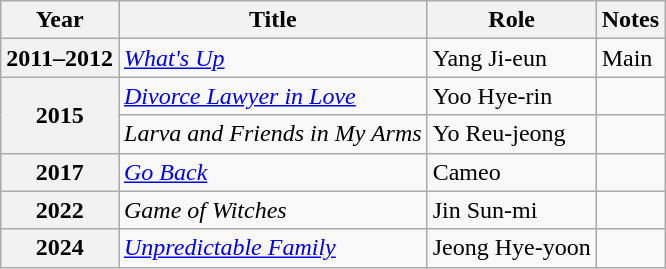<table class="wikitable  plainrowheaders">
<tr>
<th scope="col">Year</th>
<th scope="col">Title</th>
<th scope="col">Role</th>
<th scope="col">Notes</th>
</tr>
<tr>
<th scope="row">2011–2012</th>
<td><a href='#'><em>What's Up</em></a></td>
<td>Yang Ji-eun</td>
<td>Main</td>
</tr>
<tr>
<th rowspan="2" scope="row">2015</th>
<td><em><a href='#'>Divorce Lawyer in Love</a></em></td>
<td>Yoo Hye-rin</td>
<td></td>
</tr>
<tr>
<td><em>Larva and Friends in My Arms</em></td>
<td>Yo Reu-jeong</td>
<td></td>
</tr>
<tr>
<th scope="row">2017</th>
<td><em><a href='#'>Go Back</a></em></td>
<td>Cameo</td>
<td></td>
</tr>
<tr>
<th scope="row">2022</th>
<td><em>Game of Witches</em></td>
<td>Jin Sun-mi</td>
<td></td>
</tr>
<tr>
<th scope="row">2024</th>
<td><em><a href='#'>Unpredictable Family</a></em></td>
<td>Jeong Hye-yoon</td>
<td></td>
</tr>
</table>
